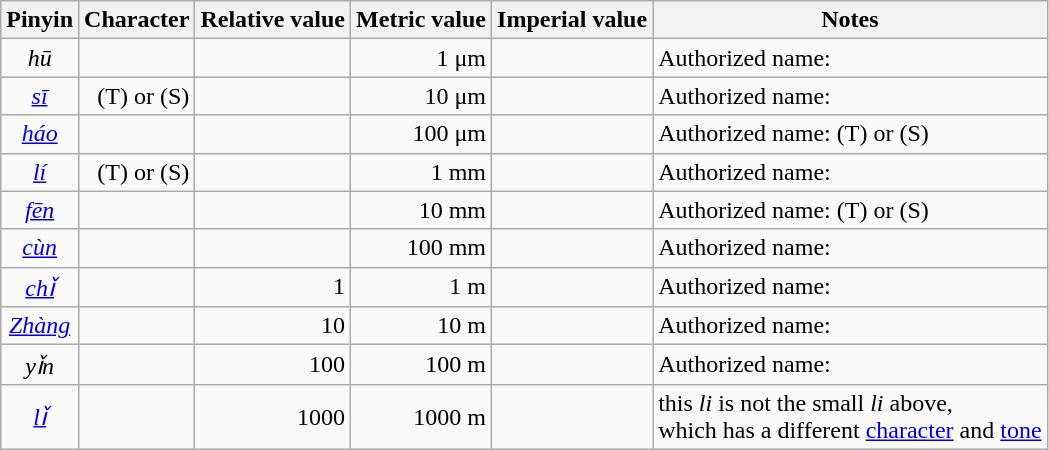<table class="wikitable">
<tr>
<th>Pinyin</th>
<th>Character</th>
<th>Relative value</th>
<th>Metric value</th>
<th>Imperial value</th>
<th>Notes</th>
</tr>
<tr align=right>
<td align=center><em>hū</em></td>
<td></td>
<td></td>
<td>1 μm</td>
<td></td>
<td align=left>Authorized name: </td>
</tr>
<tr align=right>
<td align=center><em><a href='#'>sī</a></em></td>
<td> (T) or  (S)</td>
<td></td>
<td>10 μm</td>
<td></td>
<td align=left>Authorized name: </td>
</tr>
<tr align=right>
<td align=center><em><a href='#'>háo</a></em></td>
<td></td>
<td></td>
<td>100 μm</td>
<td></td>
<td align=left>Authorized name:  (T) or  (S)</td>
</tr>
<tr align=right>
<td align=center><em><a href='#'>lí</a></em></td>
<td> (T) or  (S)</td>
<td></td>
<td>1 mm</td>
<td></td>
<td align=left>Authorized name: </td>
</tr>
<tr align=right>
<td align=center><em><a href='#'>fēn</a></em></td>
<td></td>
<td></td>
<td>10 mm</td>
<td></td>
<td align=left>Authorized name: (T) or (S)</td>
</tr>
<tr align=right>
<td align=center><em><a href='#'>cùn</a></em></td>
<td></td>
<td></td>
<td>100 mm</td>
<td></td>
<td align=left>Authorized name: </td>
</tr>
<tr align=right>
<td align=center><em><a href='#'>chǐ</a></em></td>
<td></td>
<td>1</td>
<td>1 m</td>
<td></td>
<td align=left>Authorized name: </td>
</tr>
<tr align=right>
<td align=center><em><a href='#'>Zhàng</a></em></td>
<td></td>
<td>10</td>
<td>10 m</td>
<td></td>
<td align=left>Authorized name: </td>
</tr>
<tr align=right>
<td align=center><em>yǐn</em></td>
<td></td>
<td>100</td>
<td>100 m</td>
<td></td>
<td align=left>Authorized name: </td>
</tr>
<tr align=right>
<td align=center><em><a href='#'>lǐ</a></em></td>
<td></td>
<td>1000</td>
<td>1000 m</td>
<td></td>
<td align=left>this <em>li</em> is not the small <em>li</em> above,<br> which has a different <a href='#'>character</a> and <a href='#'>tone</a></td>
</tr>
</table>
